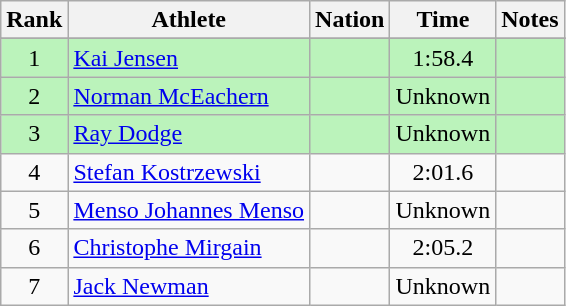<table class="wikitable sortable" style="text-align:center">
<tr>
<th>Rank</th>
<th>Athlete</th>
<th>Nation</th>
<th>Time</th>
<th>Notes</th>
</tr>
<tr>
</tr>
<tr bgcolor=bbf3bb>
<td>1</td>
<td align=left><a href='#'>Kai Jensen</a></td>
<td align=left></td>
<td>1:58.4</td>
<td></td>
</tr>
<tr bgcolor=bbf3bb>
<td>2</td>
<td align=left><a href='#'>Norman McEachern</a></td>
<td align=left></td>
<td data-sort-value=1:59.0>Unknown</td>
<td></td>
</tr>
<tr bgcolor=bbf3bb>
<td>3</td>
<td align=left><a href='#'>Ray Dodge</a></td>
<td align=left></td>
<td data-sort-value=2:00.0>Unknown</td>
<td></td>
</tr>
<tr>
<td>4</td>
<td align=left><a href='#'>Stefan Kostrzewski</a></td>
<td align=left></td>
<td>2:01.6</td>
<td></td>
</tr>
<tr>
<td>5</td>
<td align=left><a href='#'>Menso Johannes Menso</a></td>
<td align=left></td>
<td data-sort-value=2:02.0>Unknown</td>
<td></td>
</tr>
<tr>
<td>6</td>
<td align=left><a href='#'>Christophe Mirgain</a></td>
<td align=left></td>
<td>2:05.2</td>
<td></td>
</tr>
<tr>
<td>7</td>
<td align=left><a href='#'>Jack Newman</a></td>
<td align=left></td>
<td data-sort-value=4:00.0>Unknown</td>
<td></td>
</tr>
</table>
